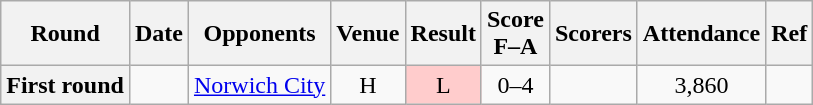<table class="wikitable plainrowheaders sortable" style="text-align:center">
<tr>
<th scope="col">Round</th>
<th scope="col">Date</th>
<th scope="col">Opponents</th>
<th scope="col">Venue</th>
<th scope="col">Result</th>
<th scope="col">Score<br>F–A</th>
<th scope="col" class="unsortable">Scorers</th>
<th scope="col">Attendance</th>
<th scope="col" class="unsortable">Ref</th>
</tr>
<tr>
<th scope="row">First round</th>
<td align="left"></td>
<td align="left"><a href='#'>Norwich City</a></td>
<td>H</td>
<td style="background-color:#FFCCCC">L</td>
<td>0–4</td>
<td align="left"></td>
<td>3,860</td>
<td></td>
</tr>
</table>
